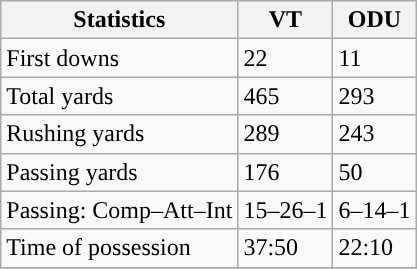<table class="wikitable" style="float: left;">
<tr>
<th>Statistics</th>
<th>VT</th>
<th>ODU</th>
</tr>
<tr>
<td>First downs</td>
<td>22</td>
<td>11</td>
</tr>
<tr>
<td>Total yards</td>
<td>465</td>
<td>293</td>
</tr>
<tr>
<td>Rushing yards</td>
<td>289</td>
<td>243</td>
</tr>
<tr>
<td>Passing yards</td>
<td>176</td>
<td>50</td>
</tr>
<tr>
<td>Passing: Comp–Att–Int</td>
<td>15–26–1</td>
<td>6–14–1</td>
</tr>
<tr>
<td>Time of possession</td>
<td>37:50</td>
<td>22:10</td>
</tr>
<tr>
</tr>
</table>
